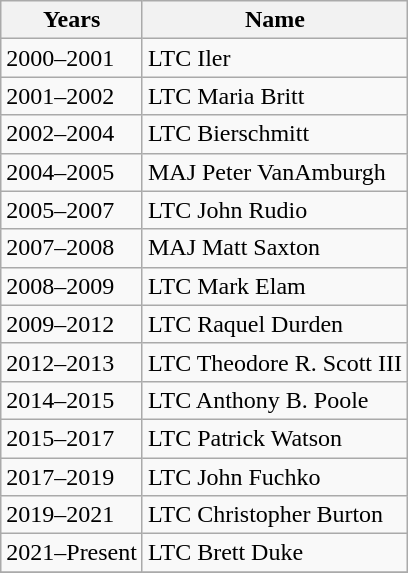<table class="wikitable">
<tr>
<th>Years</th>
<th>Name</th>
</tr>
<tr>
<td>2000–2001</td>
<td>LTC Iler</td>
</tr>
<tr>
<td>2001–2002</td>
<td>LTC Maria Britt</td>
</tr>
<tr>
<td>2002–2004</td>
<td>LTC Bierschmitt</td>
</tr>
<tr>
<td>2004–2005</td>
<td>MAJ Peter VanAmburgh</td>
</tr>
<tr>
<td>2005–2007</td>
<td>LTC John Rudio</td>
</tr>
<tr>
<td>2007–2008</td>
<td>MAJ Matt Saxton</td>
</tr>
<tr>
<td>2008–2009</td>
<td>LTC Mark Elam</td>
</tr>
<tr>
<td>2009–2012</td>
<td>LTC Raquel Durden</td>
</tr>
<tr>
<td>2012–2013</td>
<td>LTC Theodore R. Scott III</td>
</tr>
<tr>
<td>2014–2015</td>
<td>LTC Anthony B. Poole</td>
</tr>
<tr>
<td>2015–2017</td>
<td>LTC Patrick Watson</td>
</tr>
<tr>
<td>2017–2019</td>
<td>LTC John Fuchko</td>
</tr>
<tr>
<td>2019–2021</td>
<td>LTC Christopher Burton</td>
</tr>
<tr>
<td>2021–Present</td>
<td>LTC Brett Duke</td>
</tr>
<tr>
</tr>
</table>
